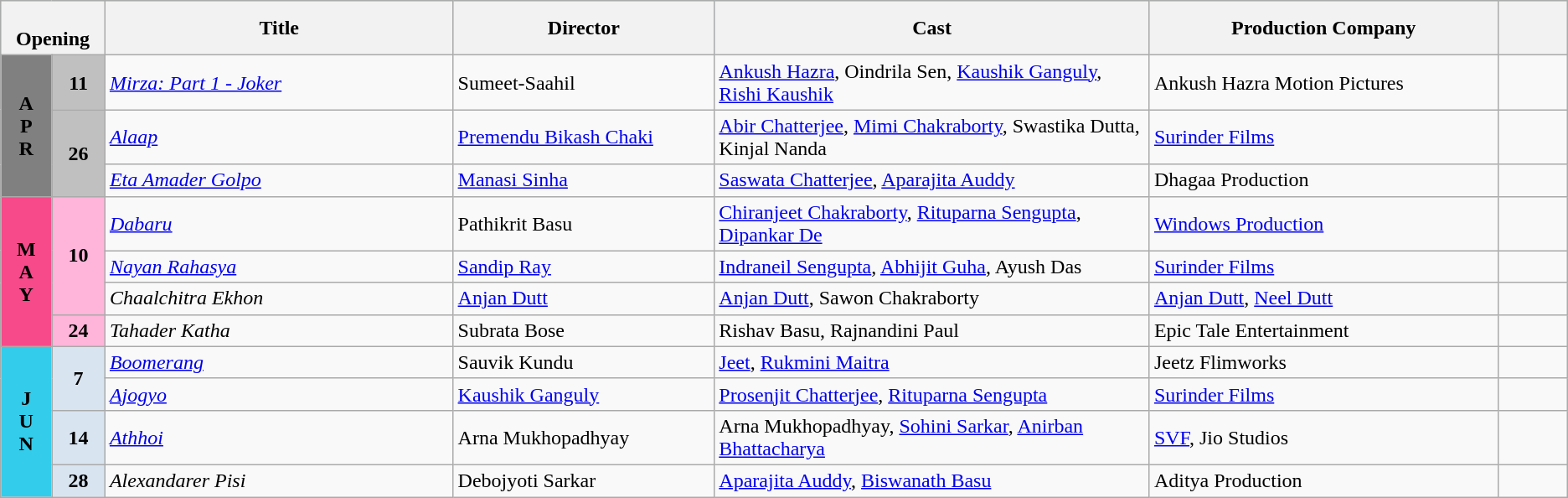<table class="wikitable sortable">
<tr style="background:#b0e0e6; text-align:centre;">
<th Colspan="2" style="width:6%;"><br><strong>Opening</strong></th>
<th style="width:20%;">Title</th>
<th style="width:15%;">Director</th>
<th style="width:25%;">Cast</th>
<th style="width:20%;">Production Company</th>
<th style="width:4%;"><strong></strong></th>
</tr>
<tr>
<th rowspan="3" style="text-align:center; background:#808080; textcolor:#000;"><strong>A<br>P<br>R</strong></th>
<td style="text-align:center;background:#C0C0C0;"><strong>11</strong></td>
<td><em><a href='#'>Mirza: Part 1 - Joker</a></em></td>
<td>Sumeet-Saahil</td>
<td><a href='#'>Ankush Hazra</a>, Oindrila Sen, <a href='#'>Kaushik Ganguly</a>, <a href='#'>Rishi Kaushik</a></td>
<td>Ankush Hazra Motion Pictures</td>
<td></td>
</tr>
<tr>
<td rowspan="2" style="text-align:center;background:#C0C0C0;"><strong>26</strong></td>
<td><em><a href='#'>Alaap</a></em></td>
<td><a href='#'>Premendu Bikash Chaki</a></td>
<td><a href='#'>Abir Chatterjee</a>, <a href='#'>Mimi Chakraborty</a>, Swastika Dutta, Kinjal Nanda</td>
<td><a href='#'>Surinder Films</a></td>
<td></td>
</tr>
<tr>
<td><em><a href='#'>Eta Amader Golpo</a></em></td>
<td><a href='#'>Manasi Sinha</a></td>
<td><a href='#'>Saswata Chatterjee</a>, <a href='#'>Aparajita Auddy</a></td>
<td>Dhagaa Production</td>
<td></td>
</tr>
<tr>
<th rowspan="4" style="text-align:center; background:#f64a8a;"><strong>M<br>A<br>Y</strong></th>
<td rowspan="3" style="text-align:center;background:#ffb5da;"><strong>10</strong></td>
<td><em><a href='#'>Dabaru</a></em></td>
<td>Pathikrit Basu</td>
<td><a href='#'>Chiranjeet Chakraborty</a>, <a href='#'>Rituparna Sengupta</a>, <a href='#'>Dipankar De</a></td>
<td><a href='#'>Windows Production</a></td>
<td></td>
</tr>
<tr>
<td><em><a href='#'>Nayan Rahasya</a></em></td>
<td><a href='#'>Sandip Ray</a></td>
<td><a href='#'>Indraneil Sengupta</a>, <a href='#'>Abhijit Guha</a>, Ayush Das</td>
<td><a href='#'>Surinder Films</a></td>
<td></td>
</tr>
<tr>
<td><em>Chaalchitra Ekhon</em></td>
<td><a href='#'>Anjan Dutt</a></td>
<td><a href='#'>Anjan Dutt</a>, Sawon Chakraborty</td>
<td><a href='#'>Anjan Dutt</a>, <a href='#'>Neel Dutt</a></td>
<td></td>
</tr>
<tr>
<th rowspan="1" style="text-align:center;background:#ffb5da;"><strong>24</strong></th>
<td><em>Tahader Katha</em></td>
<td>Subrata Bose</td>
<td>Rishav Basu, Rajnandini Paul</td>
<td>Epic Tale Entertainment</td>
<td></td>
</tr>
<tr>
<th rowspan="5" style="text-align:center; background:#33CCEA; textcolor:#000;"><strong>J<br>U<br>N</strong></th>
<td rowspan="2" style="text-align:center;background:#d9e4f1;"><strong>7</strong></td>
<td><em><a href='#'>Boomerang</a></em></td>
<td>Sauvik Kundu</td>
<td><a href='#'>Jeet</a>, <a href='#'>Rukmini Maitra</a></td>
<td>Jeetz Flimworks</td>
<td></td>
</tr>
<tr>
<td><em><a href='#'>Ajogyo</a></em></td>
<td><a href='#'>Kaushik Ganguly</a></td>
<td><a href='#'>Prosenjit Chatterjee</a>, <a href='#'>Rituparna Sengupta</a></td>
<td><a href='#'>Surinder Films</a></td>
<td></td>
</tr>
<tr>
<th rowspan="1" style="text-align:center;background:#d9e4f1;"><strong>14</strong></th>
<td><em><a href='#'>Athhoi</a></em></td>
<td>Arna Mukhopadhyay</td>
<td>Arna Mukhopadhyay, <a href='#'>Sohini Sarkar</a>, <a href='#'>Anirban Bhattacharya</a></td>
<td><a href='#'>SVF</a>, Jio Studios</td>
<td></td>
</tr>
<tr>
<th rowspan="1" style="text-align:center;background:#d9e4f1;"><strong>28</strong></th>
<td><em>Alexandarer Pisi</em></td>
<td>Debojyoti Sarkar</td>
<td><a href='#'>Aparajita Auddy</a>, <a href='#'>Biswanath Basu</a></td>
<td>Aditya Production</td>
<td></td>
</tr>
</table>
